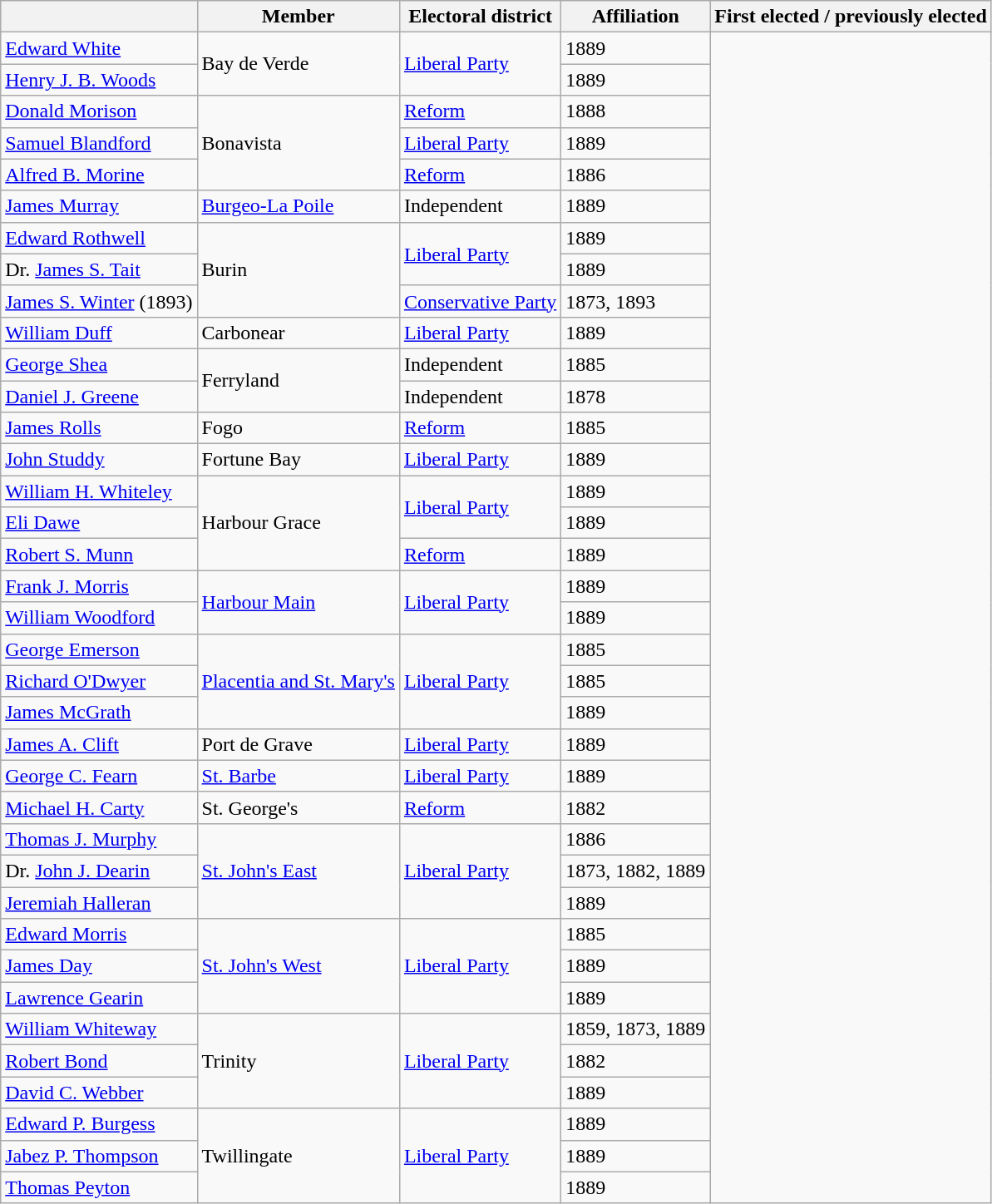<table class="wikitable sortable">
<tr>
<th></th>
<th>Member</th>
<th>Electoral district</th>
<th>Affiliation</th>
<th>First elected / previously elected</th>
</tr>
<tr>
<td><a href='#'>Edward White</a></td>
<td rowspan=2>Bay de Verde</td>
<td rowspan=2><a href='#'>Liberal Party</a></td>
<td>1889</td>
</tr>
<tr>
<td><a href='#'>Henry J. B. Woods</a></td>
<td>1889</td>
</tr>
<tr>
<td><a href='#'>Donald Morison</a></td>
<td rowspan=3>Bonavista</td>
<td><a href='#'>Reform</a></td>
<td>1888</td>
</tr>
<tr>
<td><a href='#'>Samuel Blandford</a></td>
<td><a href='#'>Liberal Party</a></td>
<td>1889</td>
</tr>
<tr>
<td><a href='#'>Alfred B. Morine</a></td>
<td><a href='#'>Reform</a></td>
<td>1886</td>
</tr>
<tr>
<td><a href='#'>James Murray</a></td>
<td><a href='#'>Burgeo-La Poile</a></td>
<td>Independent</td>
<td>1889</td>
</tr>
<tr>
<td><a href='#'>Edward Rothwell</a></td>
<td rowspan=3>Burin</td>
<td rowspan=2><a href='#'>Liberal Party</a></td>
<td>1889</td>
</tr>
<tr>
<td>Dr. <a href='#'>James S. Tait</a></td>
<td>1889</td>
</tr>
<tr>
<td><a href='#'>James S. Winter</a> (1893)</td>
<td><a href='#'>Conservative Party</a></td>
<td>1873, 1893</td>
</tr>
<tr>
<td><a href='#'>William Duff</a></td>
<td>Carbonear</td>
<td><a href='#'>Liberal Party</a></td>
<td>1889</td>
</tr>
<tr>
<td><a href='#'>George Shea</a></td>
<td rowspan=2>Ferryland</td>
<td>Independent</td>
<td>1885</td>
</tr>
<tr>
<td><a href='#'>Daniel J. Greene</a></td>
<td>Independent</td>
<td>1878</td>
</tr>
<tr>
<td><a href='#'>James Rolls</a></td>
<td>Fogo</td>
<td><a href='#'>Reform</a></td>
<td>1885</td>
</tr>
<tr>
<td><a href='#'>John Studdy</a></td>
<td>Fortune Bay</td>
<td><a href='#'>Liberal Party</a></td>
<td>1889</td>
</tr>
<tr>
<td><a href='#'>William H. Whiteley</a></td>
<td rowspan=3>Harbour Grace</td>
<td rowspan=2><a href='#'>Liberal Party</a></td>
<td>1889</td>
</tr>
<tr>
<td><a href='#'>Eli Dawe</a></td>
<td>1889</td>
</tr>
<tr>
<td><a href='#'>Robert S. Munn</a></td>
<td><a href='#'>Reform</a></td>
<td>1889</td>
</tr>
<tr>
<td><a href='#'>Frank J. Morris</a></td>
<td rowspan=2><a href='#'>Harbour Main</a></td>
<td rowspan=2><a href='#'>Liberal Party</a></td>
<td>1889</td>
</tr>
<tr>
<td><a href='#'>William Woodford</a></td>
<td>1889</td>
</tr>
<tr>
<td><a href='#'>George Emerson</a></td>
<td rowspan=3><a href='#'>Placentia and St. Mary's</a></td>
<td rowspan=3><a href='#'>Liberal Party</a></td>
<td>1885</td>
</tr>
<tr>
<td><a href='#'>Richard O'Dwyer</a></td>
<td>1885</td>
</tr>
<tr>
<td><a href='#'>James McGrath</a></td>
<td>1889</td>
</tr>
<tr>
<td><a href='#'>James A. Clift</a></td>
<td>Port de Grave</td>
<td><a href='#'>Liberal Party</a></td>
<td>1889</td>
</tr>
<tr>
<td><a href='#'>George C. Fearn</a></td>
<td><a href='#'>St. Barbe</a></td>
<td><a href='#'>Liberal Party</a></td>
<td>1889</td>
</tr>
<tr>
<td><a href='#'>Michael H. Carty</a></td>
<td>St. George's</td>
<td><a href='#'>Reform</a></td>
<td>1882</td>
</tr>
<tr>
<td><a href='#'>Thomas J. Murphy</a></td>
<td rowspan=3><a href='#'>St. John's East</a></td>
<td rowspan=3><a href='#'>Liberal Party</a></td>
<td>1886</td>
</tr>
<tr>
<td>Dr. <a href='#'>John J. Dearin</a></td>
<td>1873, 1882, 1889</td>
</tr>
<tr>
<td><a href='#'>Jeremiah Halleran</a></td>
<td>1889</td>
</tr>
<tr>
<td><a href='#'>Edward Morris</a></td>
<td rowspan=3><a href='#'>St. John's West</a></td>
<td rowspan=3><a href='#'>Liberal Party</a></td>
<td>1885</td>
</tr>
<tr>
<td><a href='#'>James Day</a></td>
<td>1889</td>
</tr>
<tr>
<td><a href='#'>Lawrence Gearin</a></td>
<td>1889</td>
</tr>
<tr>
<td><a href='#'>William Whiteway</a></td>
<td rowspan=3>Trinity</td>
<td rowspan=3><a href='#'>Liberal Party</a></td>
<td>1859, 1873, 1889</td>
</tr>
<tr>
<td><a href='#'>Robert Bond</a></td>
<td>1882</td>
</tr>
<tr>
<td><a href='#'>David C. Webber</a></td>
<td>1889</td>
</tr>
<tr>
<td><a href='#'>Edward P. Burgess</a></td>
<td rowspan=3>Twillingate</td>
<td rowspan=3><a href='#'>Liberal Party</a></td>
<td>1889</td>
</tr>
<tr>
<td><a href='#'>Jabez P. Thompson</a></td>
<td>1889</td>
</tr>
<tr>
<td><a href='#'>Thomas Peyton</a></td>
<td>1889</td>
</tr>
</table>
